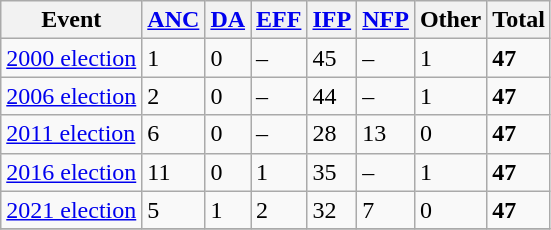<table class="wikitable">
<tr>
<th>Event</th>
<th><a href='#'>ANC</a></th>
<th><a href='#'>DA</a></th>
<th><a href='#'>EFF</a></th>
<th><a href='#'>IFP</a></th>
<th><a href='#'>NFP</a></th>
<th>Other</th>
<th>Total</th>
</tr>
<tr>
<td><a href='#'>2000 election</a></td>
<td>1</td>
<td>0</td>
<td>–</td>
<td>45</td>
<td>–</td>
<td>1</td>
<td><strong>47</strong></td>
</tr>
<tr>
<td><a href='#'>2006 election</a></td>
<td>2</td>
<td>0</td>
<td>–</td>
<td>44</td>
<td>–</td>
<td>1</td>
<td><strong>47</strong></td>
</tr>
<tr>
<td><a href='#'>2011 election</a></td>
<td>6</td>
<td>0</td>
<td>–</td>
<td>28</td>
<td>13</td>
<td>0</td>
<td><strong>47</strong></td>
</tr>
<tr>
<td><a href='#'>2016 election</a></td>
<td>11</td>
<td>0</td>
<td>1</td>
<td>35</td>
<td>–</td>
<td>1</td>
<td><strong>47</strong></td>
</tr>
<tr>
<td><a href='#'>2021 election</a></td>
<td>5</td>
<td>1</td>
<td>2</td>
<td>32</td>
<td>7</td>
<td>0</td>
<td><strong>47</strong></td>
</tr>
<tr>
</tr>
</table>
